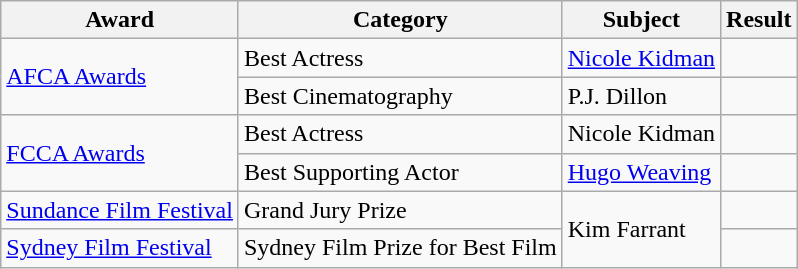<table class=wikitable>
<tr>
<th>Award</th>
<th>Category</th>
<th>Subject</th>
<th>Result</th>
</tr>
<tr>
<td rowspan=2><a href='#'>AFCA Awards</a></td>
<td>Best Actress</td>
<td><a href='#'>Nicole Kidman</a></td>
<td></td>
</tr>
<tr>
<td>Best Cinematography</td>
<td>P.J. Dillon</td>
<td></td>
</tr>
<tr>
<td rowspan=2><a href='#'>FCCA Awards</a></td>
<td>Best Actress</td>
<td>Nicole Kidman</td>
<td></td>
</tr>
<tr>
<td>Best Supporting Actor</td>
<td><a href='#'>Hugo Weaving</a></td>
<td></td>
</tr>
<tr>
<td><a href='#'>Sundance Film Festival</a></td>
<td>Grand Jury Prize</td>
<td rowspan=2>Kim Farrant</td>
<td></td>
</tr>
<tr>
<td><a href='#'>Sydney Film Festival</a></td>
<td>Sydney Film Prize for Best Film</td>
<td></td>
</tr>
</table>
